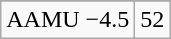<table class="wikitable">
<tr align="center">
</tr>
<tr align="center">
<td>AAMU −4.5</td>
<td>52</td>
</tr>
</table>
